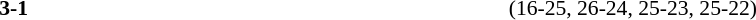<table width=100% cellspacing=1>
<tr>
<th width=20%></th>
<th width=12%></th>
<th width=20%></th>
<th width=33%></th>
<td></td>
</tr>
<tr style=font-size:90%>
<td align=right></td>
<td align=center><strong>3-1</strong></td>
<td></td>
<td>(16-25, 26-24, 25-23, 25-22)</td>
</tr>
</table>
